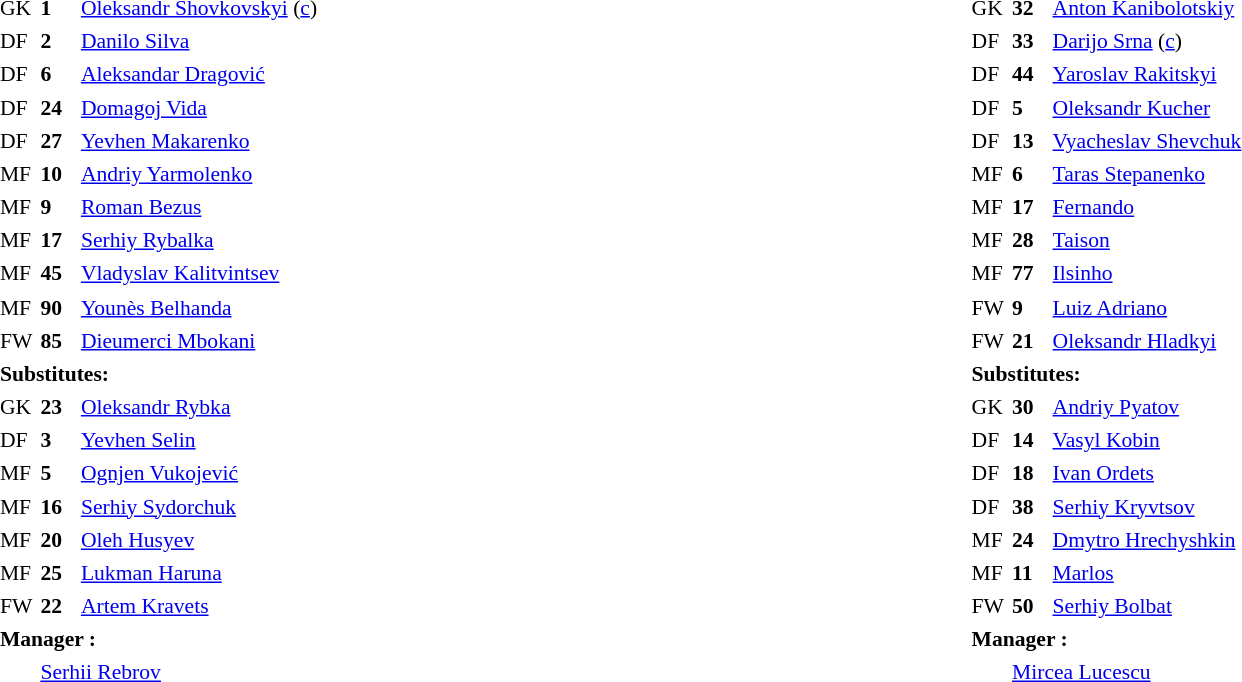<table width="100%" border="0" cellspacing="0" cellpadding="0" style="background:transparent;font-size:90%;line-height:1.4">
<tr valign="top">
<td width="50%"><br><table align="center" border="0" cellspacing="2" cellpadding="0" style="background:transparent">
<tr>
<th width="25"></th>
<th width="25"></th>
<th></th>
<th></th>
<th></th>
<th></th>
</tr>
<tr>
<td>GK</td>
<td><strong>1</strong></td>
<td> <a href='#'>Oleksandr Shovkovskyi</a> (<a href='#'>c</a>)</td>
</tr>
<tr>
<td>DF</td>
<td><strong>2</strong></td>
<td> <a href='#'>Danilo Silva</a></td>
<td></td>
</tr>
<tr>
<td>DF</td>
<td><strong>6</strong></td>
<td> <a href='#'>Aleksandar Dragović</a></td>
</tr>
<tr>
<td>DF</td>
<td><strong>24</strong></td>
<td> <a href='#'>Domagoj Vida</a></td>
<td></td>
</tr>
<tr>
<td>DF</td>
<td><strong>27</strong></td>
<td> <a href='#'>Yevhen Makarenko</a></td>
</tr>
<tr>
<td>MF</td>
<td><strong>10</strong></td>
<td> <a href='#'>Andriy Yarmolenko</a></td>
<td></td>
</tr>
<tr>
<td>MF</td>
<td><strong>9</strong></td>
<td> <a href='#'>Roman Bezus</a></td>
<td></td>
<td></td>
</tr>
<tr>
<td>MF</td>
<td><strong>17</strong></td>
<td> <a href='#'>Serhiy Rybalka</a></td>
</tr>
<tr>
<td>MF</td>
<td><strong>45</strong></td>
<td> <a href='#'>Vladyslav Kalitvintsev</a></td>
<td></td>
<td></td>
</tr>
<tr>
<td>MF</td>
<td><strong>90</strong></td>
<td> <a href='#'>Younès Belhanda</a></td>
<td></td>
<td></td>
</tr>
<tr>
<td>FW</td>
<td><strong>85</strong></td>
<td> <a href='#'>Dieumerci Mbokani</a></td>
<td></td>
<td></td>
</tr>
<tr>
<td colspan=4><strong>Substitutes:</strong></td>
</tr>
<tr>
<td>GK</td>
<td><strong>23</strong></td>
<td> <a href='#'>Oleksandr Rybka</a></td>
</tr>
<tr>
<td>DF</td>
<td><strong>3</strong></td>
<td> <a href='#'>Yevhen Selin</a></td>
</tr>
<tr>
<td>MF</td>
<td><strong>5</strong></td>
<td> <a href='#'>Ognjen Vukojević</a></td>
</tr>
<tr>
<td>MF</td>
<td><strong>16</strong></td>
<td> <a href='#'>Serhiy Sydorchuk</a></td>
</tr>
<tr>
<td>MF</td>
<td><strong>20</strong></td>
<td> <a href='#'>Oleh Husyev</a></td>
<td></td>
<td></td>
</tr>
<tr>
<td>MF</td>
<td><strong>25</strong></td>
<td> <a href='#'>Lukman Haruna</a></td>
<td></td>
<td></td>
</tr>
<tr>
<td>FW</td>
<td><strong>22</strong></td>
<td> <a href='#'>Artem Kravets</a></td>
<td></td>
<td></td>
</tr>
<tr>
<td colspan="6"><strong>Manager :</strong></td>
</tr>
<tr>
<td></td>
<td colspan="5"> <a href='#'>Serhii Rebrov</a></td>
</tr>
</table>
</td>
<td valign="top"></td>
<td width="50%"><br><table align="center" border="0" cellspacing="2" cellpadding="0" style="background:transparent">
<tr>
<th width="25"></th>
<th width="25"></th>
<th></th>
<th></th>
<th></th>
<th></th>
</tr>
<tr>
<td>GK</td>
<td><strong>32</strong></td>
<td> <a href='#'>Anton Kanibolotskiy</a></td>
</tr>
<tr>
<td>DF</td>
<td><strong>33</strong></td>
<td> <a href='#'>Darijo Srna</a>  (<a href='#'>c</a>)</td>
</tr>
<tr>
<td>DF</td>
<td><strong>44</strong></td>
<td> <a href='#'>Yaroslav Rakitskyi</a></td>
</tr>
<tr>
<td>DF</td>
<td><strong>5</strong></td>
<td> <a href='#'>Oleksandr Kucher</a></td>
</tr>
<tr>
<td>DF</td>
<td><strong>13</strong></td>
<td> <a href='#'>Vyacheslav Shevchuk</a></td>
</tr>
<tr>
<td>MF</td>
<td><strong>6</strong></td>
<td> <a href='#'>Taras Stepanenko</a></td>
<td></td>
<td></td>
</tr>
<tr>
<td>MF</td>
<td><strong>17</strong></td>
<td> <a href='#'>Fernando</a></td>
<td></td>
<td></td>
</tr>
<tr>
<td>MF</td>
<td><strong>28</strong></td>
<td> <a href='#'>Taison</a></td>
<td></td>
<td></td>
</tr>
<tr>
<td>MF</td>
<td><strong>77</strong></td>
<td> <a href='#'>Ilsinho</a></td>
<td></td>
</tr>
<tr>
<td>FW</td>
<td><strong>9</strong></td>
<td> <a href='#'>Luiz Adriano</a></td>
<td></td>
</tr>
<tr>
<td>FW</td>
<td><strong>21</strong></td>
<td> <a href='#'>Oleksandr Hladkyi</a></td>
<td></td>
</tr>
<tr>
<td colspan=4><strong>Substitutes:</strong></td>
</tr>
<tr>
<td>GK</td>
<td><strong>30</strong></td>
<td> <a href='#'>Andriy Pyatov</a></td>
</tr>
<tr>
<td>DF</td>
<td><strong>14</strong></td>
<td> <a href='#'>Vasyl Kobin</a></td>
</tr>
<tr>
<td>DF</td>
<td><strong>18</strong></td>
<td> <a href='#'>Ivan Ordets</a></td>
</tr>
<tr>
<td>DF</td>
<td><strong>38</strong></td>
<td> <a href='#'>Serhiy Kryvtsov</a></td>
</tr>
<tr>
<td>MF</td>
<td><strong>24</strong></td>
<td> <a href='#'>Dmytro Hrechyshkin</a></td>
<td></td>
<td></td>
</tr>
<tr>
<td>MF</td>
<td><strong>11</strong></td>
<td> <a href='#'>Marlos</a></td>
<td></td>
<td></td>
</tr>
<tr>
<td>FW</td>
<td><strong>50</strong></td>
<td> <a href='#'>Serhiy Bolbat</a></td>
<td></td>
<td></td>
</tr>
<tr>
<td colspan="6"><strong>Manager :</strong></td>
</tr>
<tr>
<td></td>
<td colspan="5"> <a href='#'>Mircea Lucescu</a></td>
</tr>
</table>
</td>
</tr>
</table>
